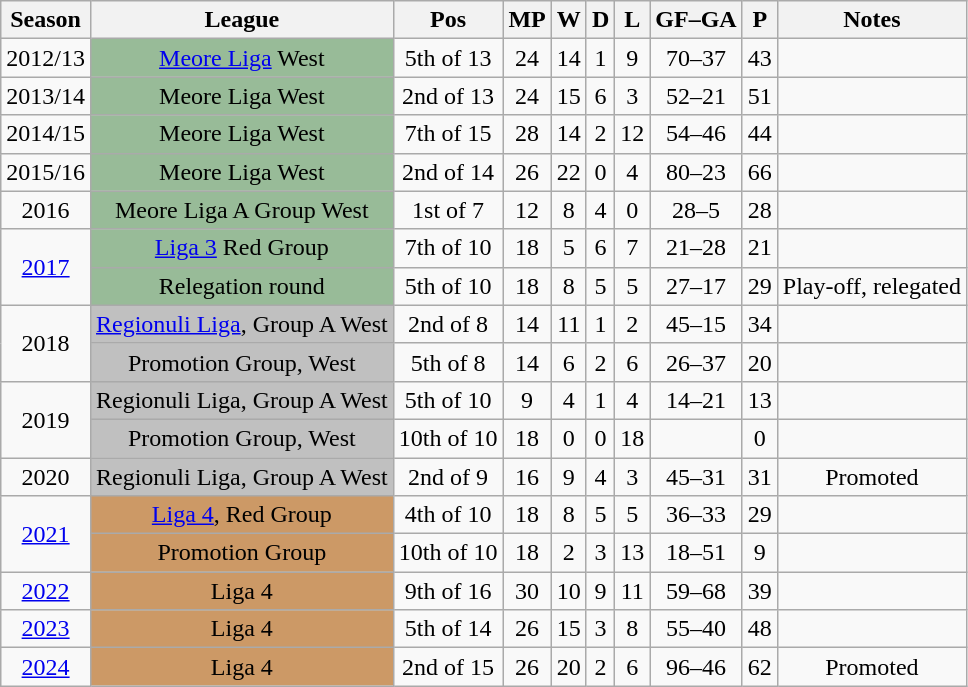<table class="wikitable sortable" style="text-align: center">
<tr>
<th>Season</th>
<th>League</th>
<th>Pos</th>
<th>MP</th>
<th>W</th>
<th>D</th>
<th>L</th>
<th>GF–GA</th>
<th>P</th>
<th>Notes</th>
</tr>
<tr>
<td>2012/13</td>
<td bgcolor=#98bb98><a href='#'>Meore Liga</a> West</td>
<td>5th of 13</td>
<td>24</td>
<td>14</td>
<td>1</td>
<td>9</td>
<td>70–37</td>
<td>43</td>
<td></td>
</tr>
<tr>
<td>2013/14</td>
<td bgcolor=#98bb98>Meore Liga West</td>
<td>2nd of 13</td>
<td>24</td>
<td>15</td>
<td>6</td>
<td>3</td>
<td>52–21</td>
<td>51</td>
<td></td>
</tr>
<tr>
<td>2014/15</td>
<td bgcolor=#98bb98>Meore Liga West</td>
<td>7th of 15</td>
<td>28</td>
<td>14</td>
<td>2</td>
<td>12</td>
<td>54–46</td>
<td>44</td>
<td></td>
</tr>
<tr>
<td>2015/16</td>
<td bgcolor=#98bb98>Meore Liga West</td>
<td>2nd of 14</td>
<td>26</td>
<td>22</td>
<td>0</td>
<td>4</td>
<td>80–23</td>
<td>66</td>
<td></td>
</tr>
<tr>
<td>2016</td>
<td bgcolor=#98bb98>Meore Liga A Group West</td>
<td>1st of 7</td>
<td>12</td>
<td>8</td>
<td>4</td>
<td>0</td>
<td>28–5</td>
<td>28</td>
<td></td>
</tr>
<tr>
<td rowspan='2'><a href='#'>2017</a></td>
<td bgcolor=#98bb98><a href='#'>Liga 3</a> Red Group</td>
<td>7th of 10</td>
<td>18</td>
<td>5</td>
<td>6</td>
<td>7</td>
<td>21–28</td>
<td>21</td>
<td></td>
</tr>
<tr>
<td bgcolor=#98bb98>Relegation round</td>
<td>5th of 10</td>
<td>18</td>
<td>8</td>
<td>5</td>
<td>5</td>
<td>27–17</td>
<td>29</td>
<td>Play-off, relegated</td>
</tr>
<tr>
<td rowspan='2'>2018</td>
<td bgcolor=silver><a href='#'>Regionuli Liga</a>, Group A West</td>
<td>2nd of 8</td>
<td>14</td>
<td>11</td>
<td>1</td>
<td>2</td>
<td>45–15</td>
<td>34</td>
<td></td>
</tr>
<tr>
<td bgcolor=silver>Promotion Group, West</td>
<td>5th of 8</td>
<td>14</td>
<td>6</td>
<td>2</td>
<td>6</td>
<td>26–37</td>
<td>20</td>
</tr>
<tr>
<td rowspan='2'>2019</td>
<td bgcolor=silver>Regionuli Liga, Group A West</td>
<td>5th of 10</td>
<td>9</td>
<td>4</td>
<td>1</td>
<td>4</td>
<td>14–21</td>
<td>13</td>
<td></td>
</tr>
<tr>
<td bgcolor=silver>Promotion Group, West</td>
<td>10th of 10</td>
<td>18</td>
<td>0</td>
<td>0</td>
<td>18</td>
<td></td>
<td>0</td>
</tr>
<tr>
<td>2020</td>
<td bgcolor=silver>Regionuli Liga, Group A West</td>
<td>2nd of 9</td>
<td>16</td>
<td>9</td>
<td>4</td>
<td>3</td>
<td>45–31</td>
<td>31</td>
<td>Promoted</td>
</tr>
<tr>
<td rowspan='2'><a href='#'>2021</a></td>
<td bgcolor=cc9966><a href='#'>Liga 4</a>, Red Group</td>
<td>4th of 10</td>
<td>18</td>
<td>8</td>
<td>5</td>
<td>5</td>
<td>36–33</td>
<td>29</td>
<td></td>
</tr>
<tr>
<td bgcolor=cc9966>Promotion Group</td>
<td>10th of 10</td>
<td>18</td>
<td>2</td>
<td>3</td>
<td>13</td>
<td>18–51</td>
<td>9</td>
<td></td>
</tr>
<tr>
<td><a href='#'>2022</a></td>
<td bgcolor=cc9966>Liga 4</td>
<td>9th of 16</td>
<td>30</td>
<td>10</td>
<td>9</td>
<td>11</td>
<td>59–68</td>
<td>39</td>
<td></td>
</tr>
<tr>
<td><a href='#'>2023</a></td>
<td bgcolor=cc9966>Liga 4</td>
<td>5th of 14</td>
<td>26</td>
<td>15</td>
<td>3</td>
<td>8</td>
<td>55–40</td>
<td>48</td>
<td></td>
</tr>
<tr>
<td><a href='#'>2024</a></td>
<td bgcolor=cc9966>Liga 4</td>
<td>2nd of 15</td>
<td>26</td>
<td>20</td>
<td>2</td>
<td>6</td>
<td>96–46</td>
<td>62</td>
<td>Promoted</td>
</tr>
</table>
